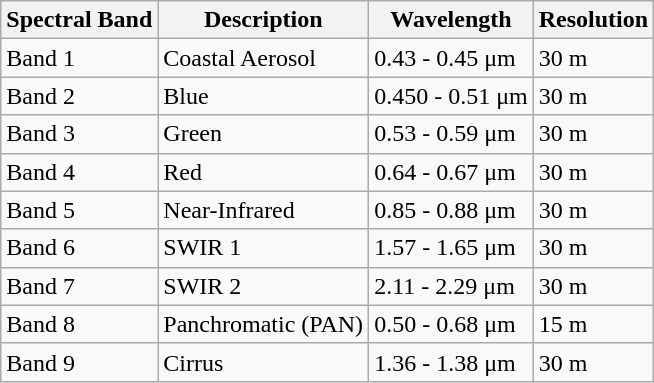<table class="wikitable">
<tr>
<th>Spectral Band</th>
<th>Description</th>
<th>Wavelength</th>
<th>Resolution</th>
</tr>
<tr>
<td>Band 1</td>
<td>Coastal Aerosol</td>
<td>0.43 - 0.45 μm</td>
<td>30 m</td>
</tr>
<tr>
<td>Band 2</td>
<td>Blue</td>
<td>0.450 - 0.51 μm</td>
<td>30 m</td>
</tr>
<tr>
<td>Band 3</td>
<td>Green</td>
<td>0.53 - 0.59 μm</td>
<td>30 m</td>
</tr>
<tr>
<td>Band 4</td>
<td>Red</td>
<td>0.64 - 0.67 μm</td>
<td>30 m</td>
</tr>
<tr>
<td>Band 5</td>
<td>Near-Infrared</td>
<td>0.85 - 0.88 μm</td>
<td>30 m</td>
</tr>
<tr>
<td>Band 6</td>
<td>SWIR 1</td>
<td>1.57 - 1.65 μm</td>
<td>30 m</td>
</tr>
<tr>
<td>Band 7</td>
<td>SWIR 2</td>
<td>2.11 - 2.29 μm</td>
<td>30 m</td>
</tr>
<tr>
<td>Band 8</td>
<td>Panchromatic (PAN)</td>
<td>0.50 - 0.68 μm</td>
<td>15 m</td>
</tr>
<tr>
<td>Band 9</td>
<td>Cirrus</td>
<td>1.36 - 1.38 μm</td>
<td>30 m</td>
</tr>
</table>
